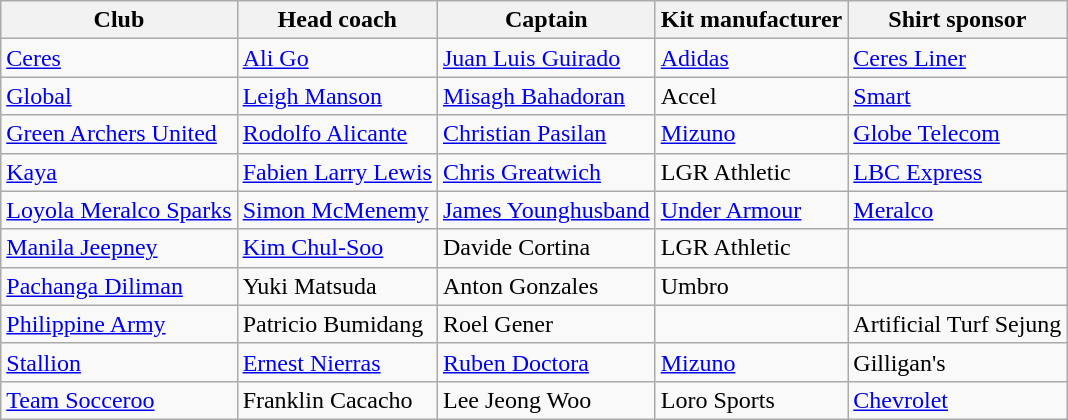<table class="wikitable sortable">
<tr>
<th>Club</th>
<th>Head coach</th>
<th>Captain</th>
<th>Kit manufacturer</th>
<th>Shirt sponsor</th>
</tr>
<tr>
<td><a href='#'>Ceres</a></td>
<td> <a href='#'>Ali Go</a></td>
<td> <a href='#'>Juan Luis Guirado</a></td>
<td> <a href='#'>Adidas</a></td>
<td><a href='#'>Ceres Liner</a></td>
</tr>
<tr>
<td><a href='#'>Global</a></td>
<td> <a href='#'>Leigh Manson</a></td>
<td> <a href='#'>Misagh Bahadoran</a></td>
<td> Accel</td>
<td><a href='#'>Smart</a></td>
</tr>
<tr>
<td><a href='#'>Green Archers United</a></td>
<td> <a href='#'>Rodolfo Alicante</a></td>
<td> <a href='#'>Christian Pasilan</a></td>
<td> <a href='#'>Mizuno</a></td>
<td><a href='#'>Globe Telecom</a></td>
</tr>
<tr>
<td><a href='#'>Kaya</a></td>
<td> <a href='#'>Fabien Larry Lewis</a></td>
<td> <a href='#'>Chris Greatwich</a></td>
<td> LGR Athletic</td>
<td><a href='#'>LBC Express</a></td>
</tr>
<tr>
<td><a href='#'>Loyola Meralco Sparks</a></td>
<td> <a href='#'>Simon McMenemy</a></td>
<td> <a href='#'>James Younghusband</a></td>
<td> <a href='#'>Under Armour</a></td>
<td><a href='#'>Meralco</a></td>
</tr>
<tr>
<td><a href='#'>Manila Jeepney</a></td>
<td> <a href='#'>Kim Chul-Soo</a></td>
<td> Davide Cortina</td>
<td> LGR Athletic</td>
<td></td>
</tr>
<tr>
<td><a href='#'>Pachanga Diliman</a></td>
<td> Yuki Matsuda</td>
<td> Anton Gonzales</td>
<td> Umbro</td>
<td></td>
</tr>
<tr>
<td><a href='#'>Philippine Army</a></td>
<td> Patricio Bumidang</td>
<td> Roel Gener</td>
<td></td>
<td>Artificial Turf Sejung</td>
</tr>
<tr>
<td><a href='#'>Stallion</a></td>
<td> <a href='#'>Ernest Nierras</a></td>
<td> <a href='#'>Ruben Doctora</a></td>
<td> <a href='#'>Mizuno</a></td>
<td>Gilligan's</td>
</tr>
<tr>
<td><a href='#'>Team Socceroo</a></td>
<td> Franklin Cacacho</td>
<td> Lee Jeong Woo</td>
<td> Loro Sports</td>
<td><a href='#'>Chevrolet</a></td>
</tr>
</table>
